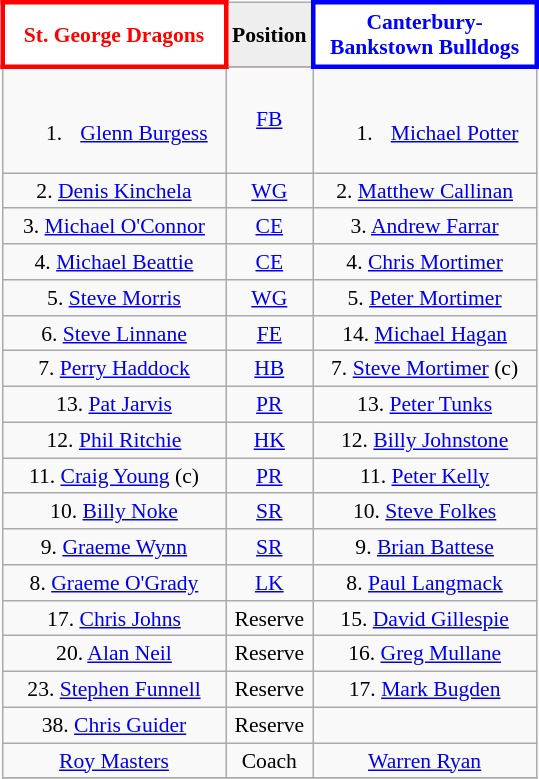<table align="right" class="wikitable" style="font-size:90%; text-align:center; margin-left:1em">
<tr bgcolor="#FF0033">
<th style="width:140px; border:3px solid red; background: white; color: red">St. George Dragons</th>
<th style="width:40px; text-align:center; background:#eee; color:black;">Position</th>
<th style="width:140px; border:3px solid blue; background: white; color: blue">Canterbury-Bankstown Bulldogs</th>
</tr>
<tr>
<td><br><ol><li><a href='#'>Glenn Burgess</a></li></ol></td>
<td><a href='#'>FB</a></td>
<td><br><ol><li><a href='#'>Michael Potter</a></li></ol></td>
</tr>
<tr>
<td>2. <a href='#'>Denis Kinchela</a></td>
<td><a href='#'>WG</a></td>
<td>2. <a href='#'>Matthew Callinan</a></td>
</tr>
<tr>
<td>3. <a href='#'>Michael O'Connor</a></td>
<td><a href='#'>CE</a></td>
<td>3. <a href='#'>Andrew Farrar</a></td>
</tr>
<tr>
<td>4. <a href='#'>Michael Beattie</a></td>
<td><a href='#'>CE</a></td>
<td>4. <a href='#'>Chris Mortimer</a></td>
</tr>
<tr>
<td>5. <a href='#'>Steve Morris</a></td>
<td><a href='#'>WG</a></td>
<td>5. <a href='#'>Peter Mortimer</a></td>
</tr>
<tr>
<td>6. <a href='#'>Steve Linnane</a></td>
<td><a href='#'>FE</a></td>
<td>14. <a href='#'>Michael Hagan</a></td>
</tr>
<tr>
<td>7. <a href='#'>Perry Haddock</a></td>
<td><a href='#'>HB</a></td>
<td>7. <a href='#'>Steve Mortimer</a> (c)</td>
</tr>
<tr>
<td>13. <a href='#'>Pat Jarvis</a></td>
<td><a href='#'>PR</a></td>
<td>13. <a href='#'>Peter Tunks</a></td>
</tr>
<tr>
<td>12. <a href='#'>Phil Ritchie</a></td>
<td><a href='#'>HK</a></td>
<td>12. <a href='#'>Billy Johnstone</a></td>
</tr>
<tr>
<td>11. <a href='#'>Craig Young</a> (c)</td>
<td><a href='#'>PR</a></td>
<td>11. <a href='#'>Peter Kelly</a></td>
</tr>
<tr>
<td>10. <a href='#'>Billy Noke</a></td>
<td><a href='#'>SR</a></td>
<td>10. <a href='#'>Steve Folkes</a></td>
</tr>
<tr>
<td>9. <a href='#'>Graeme Wynn</a></td>
<td><a href='#'>SR</a></td>
<td>9. <a href='#'>Brian Battese</a></td>
</tr>
<tr>
<td>8. <a href='#'>Graeme O'Grady</a></td>
<td><a href='#'>LK</a></td>
<td>8. <a href='#'>Paul Langmack</a></td>
</tr>
<tr>
<td>17. <a href='#'>Chris Johns</a></td>
<td>Reserve</td>
<td>15. <a href='#'>David Gillespie</a></td>
</tr>
<tr>
<td>20. <a href='#'>Alan Neil</a></td>
<td>Reserve</td>
<td>16. <a href='#'>Greg Mullane</a></td>
</tr>
<tr>
<td>23. <a href='#'>Stephen Funnell</a></td>
<td>Reserve</td>
<td>17. <a href='#'>Mark Bugden</a></td>
</tr>
<tr>
<td>38. <a href='#'>Chris Guider</a></td>
<td>Reserve</td>
<td></td>
</tr>
<tr>
<td><a href='#'>Roy Masters</a></td>
<td>Coach</td>
<td><a href='#'>Warren Ryan</a></td>
</tr>
<tr>
</tr>
</table>
